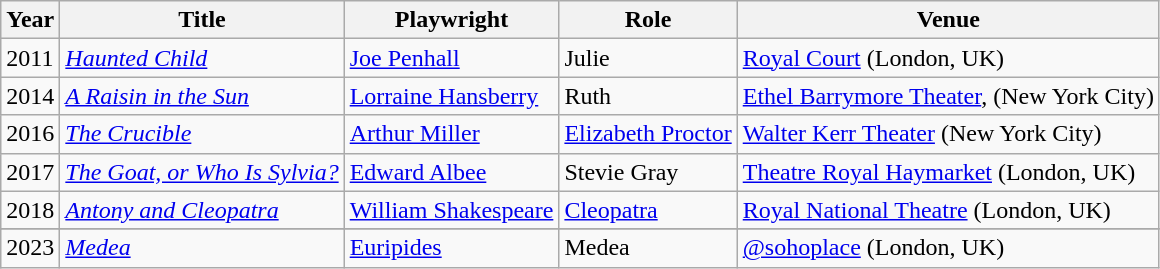<table class="wikitable">
<tr>
<th>Year</th>
<th>Title</th>
<th>Playwright</th>
<th>Role</th>
<th>Venue</th>
</tr>
<tr>
<td>2011</td>
<td><em><a href='#'>Haunted Child</a></em></td>
<td><a href='#'>Joe Penhall</a></td>
<td>Julie</td>
<td><a href='#'>Royal Court</a> (London, UK)</td>
</tr>
<tr>
<td>2014</td>
<td><em><a href='#'>A Raisin in the Sun</a></em></td>
<td><a href='#'>Lorraine Hansberry</a></td>
<td>Ruth</td>
<td><a href='#'>Ethel Barrymore Theater</a>, (New York City)</td>
</tr>
<tr>
<td>2016</td>
<td><em><a href='#'>The Crucible</a></em></td>
<td><a href='#'>Arthur Miller</a></td>
<td><a href='#'>Elizabeth Proctor</a></td>
<td><a href='#'>Walter Kerr Theater</a> (New York City)</td>
</tr>
<tr>
<td>2017</td>
<td><em><a href='#'>The Goat, or Who Is Sylvia?</a></em></td>
<td><a href='#'>Edward Albee</a></td>
<td>Stevie Gray</td>
<td><a href='#'>Theatre Royal Haymarket</a> (London, UK)</td>
</tr>
<tr>
<td>2018</td>
<td><em><a href='#'>Antony and Cleopatra</a></em></td>
<td><a href='#'>William Shakespeare</a></td>
<td><a href='#'>Cleopatra</a></td>
<td><a href='#'>Royal National Theatre</a> (London, UK)</td>
</tr>
<tr>
</tr>
<tr>
<td>2023</td>
<td><em><a href='#'>Medea</a></em></td>
<td><a href='#'>Euripides</a></td>
<td>Medea</td>
<td><a href='#'>@sohoplace</a> (London, UK)</td>
</tr>
</table>
